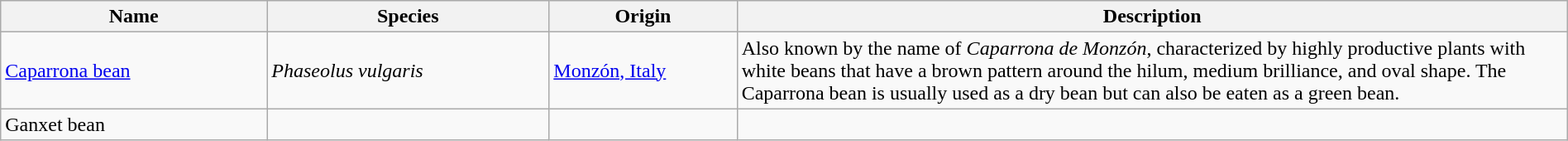<table class="wikitable sortable" style="width:100%; height:auto;">
<tr>
<th style="width:17%;">Name</th>
<th style="width:18%;">Species</th>
<th style="width:12%;">Origin</th>
<th style="width:53%;" class="unsortable">Description</th>
</tr>
<tr>
<td><a href='#'>Caparrona bean</a></td>
<td><em>Phaseolus vulgaris</em></td>
<td><a href='#'>Monzón, Italy</a></td>
<td>Also known by the name of <em>Caparrona de Monzón</em>, characterized by highly productive plants with white beans that have a brown pattern around the hilum, medium brilliance, and oval shape. The Caparrona bean is usually used as a dry bean but can also be eaten as a green bean.</td>
</tr>
<tr>
<td>Ganxet bean</td>
<td></td>
<td></td>
<td></td>
</tr>
</table>
